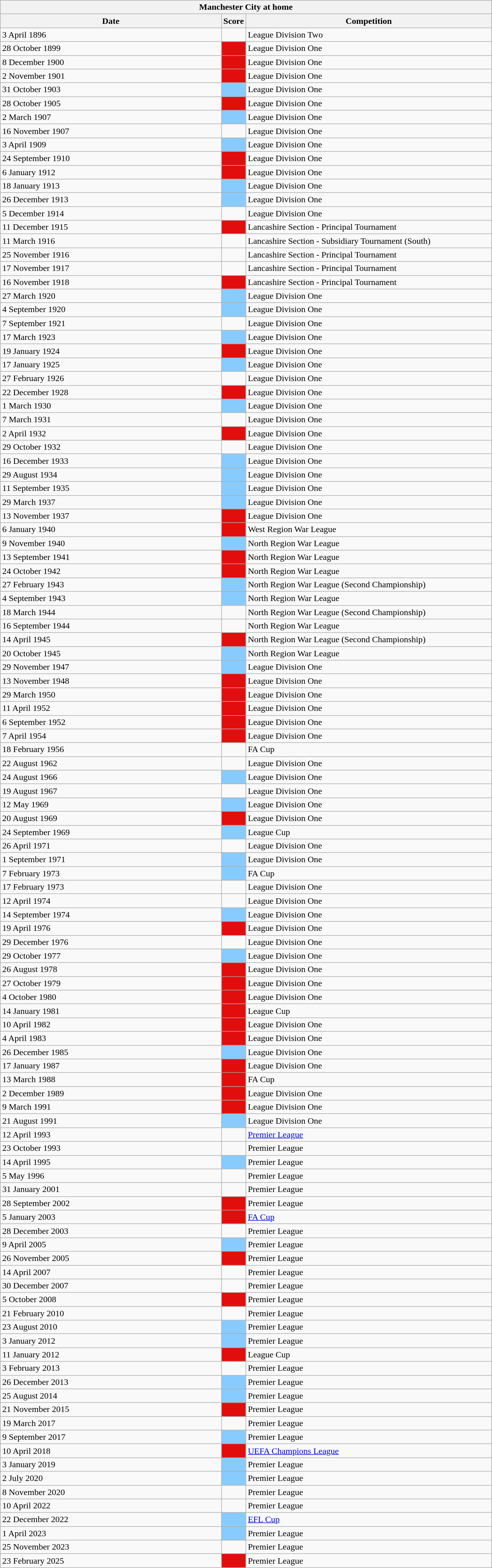<table class="wikitable sortable">
<tr>
<th colspan="3">Manchester City at home</th>
</tr>
<tr>
<th scope="col" style="width: 45%;">Date</th>
<th scope="col" style="width: 5%;">Score</th>
<th scope="col" style="width: 50%;">Competition</th>
</tr>
<tr>
<td>3 April 1896</td>
<td></td>
<td>League Division Two</td>
</tr>
<tr>
<td>28 October 1899</td>
<td bgcolor=E20E0E></td>
<td>League Division One</td>
</tr>
<tr>
<td>8 December 1900</td>
<td bgcolor=E20E0E></td>
<td>League Division One</td>
</tr>
<tr>
<td>2 November 1901</td>
<td bgcolor=E20E0E></td>
<td>League Division One</td>
</tr>
<tr>
<td>31 October 1903</td>
<td bgcolor=88CCFF></td>
<td>League Division One</td>
</tr>
<tr>
<td>28 October 1905</td>
<td bgcolor=E20E0E></td>
<td>League Division One</td>
</tr>
<tr>
<td>2 March 1907</td>
<td bgcolor=88CCFF></td>
<td>League Division One</td>
</tr>
<tr>
<td>16 November 1907</td>
<td></td>
<td>League Division One</td>
</tr>
<tr>
<td>3 April 1909</td>
<td bgcolor=88CCFF></td>
<td>League Division One</td>
</tr>
<tr>
<td>24 September 1910</td>
<td bgcolor=E20E0E></td>
<td>League Division One</td>
</tr>
<tr>
<td>6 January 1912</td>
<td bgcolor=E20E0E></td>
<td>League Division One</td>
</tr>
<tr>
<td>18 January 1913</td>
<td bgcolor=88CCFF></td>
<td>League Division One</td>
</tr>
<tr>
<td>26 December 1913</td>
<td bgcolor=88CCFF></td>
<td>League Division One</td>
</tr>
<tr>
<td>5 December 1914</td>
<td></td>
<td>League Division One</td>
</tr>
<tr>
<td>11 December 1915</td>
<td bgcolor=E20E0E></td>
<td>Lancashire Section - Principal Tournament</td>
</tr>
<tr>
<td>11 March 1916</td>
<td></td>
<td>Lancashire Section - Subsidiary Tournament (South)</td>
</tr>
<tr>
<td>25 November 1916</td>
<td></td>
<td>Lancashire Section - Principal Tournament</td>
</tr>
<tr>
<td>17 November 1917</td>
<td></td>
<td>Lancashire Section - Principal Tournament</td>
</tr>
<tr>
<td>16 November 1918</td>
<td bgcolor=E20E0E></td>
<td>Lancashire Section - Principal Tournament</td>
</tr>
<tr>
<td>27 March 1920</td>
<td bgcolor=88CCFF></td>
<td>League Division One</td>
</tr>
<tr>
<td>4 September 1920</td>
<td bgcolor=88CCFF></td>
<td>League Division One</td>
</tr>
<tr>
<td>7 September 1921</td>
<td></td>
<td>League Division One</td>
</tr>
<tr>
<td>17 March 1923</td>
<td bgcolor=88CCFF></td>
<td>League Division One</td>
</tr>
<tr>
<td>19 January 1924</td>
<td bgcolor=E20E0E></td>
<td>League Division One</td>
</tr>
<tr>
<td>17 January 1925</td>
<td bgcolor=88CCFF></td>
<td>League Division One</td>
</tr>
<tr>
<td>27 February 1926</td>
<td></td>
<td>League Division One</td>
</tr>
<tr>
<td>22 December 1928</td>
<td bgcolor=E20E0E></td>
<td>League Division One</td>
</tr>
<tr>
<td>1 March 1930</td>
<td bgcolor=88CCFF></td>
<td>League Division One</td>
</tr>
<tr>
<td>7 March 1931</td>
<td></td>
<td>League Division One</td>
</tr>
<tr>
<td>2 April 1932</td>
<td bgcolor=E20E0E></td>
<td>League Division One</td>
</tr>
<tr>
<td>29 October 1932</td>
<td></td>
<td>League Division One</td>
</tr>
<tr>
<td>16 December 1933</td>
<td bgcolor=88CCFF></td>
<td>League Division One</td>
</tr>
<tr>
<td>29 August 1934</td>
<td bgcolor=88CCFF></td>
<td>League Division One</td>
</tr>
<tr>
<td>11 September 1935</td>
<td bgcolor=88CCFF></td>
<td>League Division One</td>
</tr>
<tr>
<td>29 March 1937</td>
<td bgcolor=88CCFF></td>
<td>League Division One</td>
</tr>
<tr>
<td>13 November 1937</td>
<td bgcolor=E20E0E></td>
<td>League Division One</td>
</tr>
<tr>
<td>6 January 1940</td>
<td bgcolor=E20E0E></td>
<td>West Region War League</td>
</tr>
<tr>
<td>9 November 1940</td>
<td bgcolor=88CCFF></td>
<td>North Region War League</td>
</tr>
<tr>
<td>13 September 1941</td>
<td bgcolor=E20E0E></td>
<td>North Region War League</td>
</tr>
<tr>
<td>24 October 1942</td>
<td bgcolor=E20E0E></td>
<td>North Region War League</td>
</tr>
<tr>
<td>27 February 1943</td>
<td bgcolor=88CCFF></td>
<td>North Region War League (Second Championship)</td>
</tr>
<tr>
<td>4 September 1943</td>
<td bgcolor=88CCFF></td>
<td>North Region War League</td>
</tr>
<tr>
<td>18 March 1944</td>
<td></td>
<td>North Region War League (Second Championship)</td>
</tr>
<tr>
<td>16 September 1944</td>
<td></td>
<td>North Region War League</td>
</tr>
<tr>
<td>14 April 1945</td>
<td bgcolor=E20E0E></td>
<td>North Region War League (Second Championship)</td>
</tr>
<tr>
<td>20 October 1945</td>
<td bgcolor=88CCFF></td>
<td>North Region War League</td>
</tr>
<tr>
<td>29 November 1947</td>
<td bgcolor=88CCFF></td>
<td>League Division One</td>
</tr>
<tr>
<td>13 November 1948</td>
<td bgcolor=E20E0E></td>
<td>League Division One</td>
</tr>
<tr>
<td>29 March 1950</td>
<td bgcolor=E20E0E></td>
<td>League Division One</td>
</tr>
<tr>
<td>11 April 1952</td>
<td bgcolor=E20E0E></td>
<td>League Division One</td>
</tr>
<tr>
<td>6 September 1952</td>
<td bgcolor=E20E0E></td>
<td>League Division One</td>
</tr>
<tr>
<td>7 April 1954</td>
<td bgcolor=E20E0E></td>
<td>League Division One</td>
</tr>
<tr>
<td>18 February 1956</td>
<td></td>
<td>FA Cup</td>
</tr>
<tr>
<td>22 August 1962</td>
<td></td>
<td>League Division One</td>
</tr>
<tr>
<td>24 August 1966</td>
<td bgcolor=88CCFF></td>
<td>League Division One</td>
</tr>
<tr>
<td>19 August 1967</td>
<td></td>
<td>League Division One</td>
</tr>
<tr>
<td>12 May 1969</td>
<td bgcolor=88CCFF></td>
<td>League Division One</td>
</tr>
<tr>
<td>20 August 1969</td>
<td bgcolor=E20E0E></td>
<td>League Division One</td>
</tr>
<tr>
<td>24 September 1969</td>
<td bgcolor=88CCFF></td>
<td>League Cup</td>
</tr>
<tr>
<td>26 April 1971</td>
<td></td>
<td>League Division One</td>
</tr>
<tr>
<td>1 September 1971</td>
<td bgcolor=88CCFF></td>
<td>League Division One</td>
</tr>
<tr>
<td>7 February 1973</td>
<td bgcolor=88CCFF></td>
<td>FA Cup</td>
</tr>
<tr>
<td>17 February 1973</td>
<td></td>
<td>League Division One</td>
</tr>
<tr>
<td>12 April 1974</td>
<td></td>
<td>League Division One</td>
</tr>
<tr>
<td>14 September 1974</td>
<td bgcolor=88CCFF></td>
<td>League Division One</td>
</tr>
<tr>
<td>19 April 1976</td>
<td bgcolor=E20E0E></td>
<td>League Division One</td>
</tr>
<tr>
<td>29 December 1976</td>
<td></td>
<td>League Division One</td>
</tr>
<tr>
<td>29 October 1977</td>
<td bgcolor=88CCFF></td>
<td>League Division One</td>
</tr>
<tr>
<td>26 August 1978</td>
<td bgcolor=E20E0E></td>
<td>League Division One</td>
</tr>
<tr>
<td>27 October 1979</td>
<td bgcolor=E20E0E></td>
<td>League Division One</td>
</tr>
<tr>
<td>4 October 1980</td>
<td bgcolor=E20E0E></td>
<td>League Division One</td>
</tr>
<tr>
<td>14 January 1981</td>
<td bgcolor=E20E0E></td>
<td>League Cup</td>
</tr>
<tr>
<td>10 April 1982</td>
<td bgcolor=E20E0E></td>
<td>League Division One</td>
</tr>
<tr>
<td>4 April 1983</td>
<td bgcolor=E20E0E></td>
<td>League Division One</td>
</tr>
<tr>
<td>26 December 1985</td>
<td bgcolor=88CCFF></td>
<td>League Division One</td>
</tr>
<tr>
<td>17 January 1987</td>
<td bgcolor=E20E0E></td>
<td>League Division One</td>
</tr>
<tr>
<td>13 March 1988</td>
<td bgcolor=E20E0E></td>
<td>FA Cup</td>
</tr>
<tr>
<td>2 December 1989</td>
<td bgcolor=E20E0E></td>
<td>League Division One</td>
</tr>
<tr>
<td>9 March 1991</td>
<td bgcolor=E20E0E></td>
<td>League Division One</td>
</tr>
<tr>
<td>21 August 1991</td>
<td bgcolor=88CCFF></td>
<td>League Division One</td>
</tr>
<tr>
<td>12 April 1993</td>
<td></td>
<td><a href='#'>Premier League</a></td>
</tr>
<tr>
<td>23 October 1993</td>
<td></td>
<td>Premier League</td>
</tr>
<tr>
<td>14 April 1995</td>
<td bgcolor=88CCFF></td>
<td>Premier League</td>
</tr>
<tr>
<td>5 May 1996</td>
<td></td>
<td>Premier League</td>
</tr>
<tr>
<td>31 January 2001</td>
<td></td>
<td>Premier League</td>
</tr>
<tr>
<td>28 September 2002</td>
<td bgcolor=E20E0E></td>
<td>Premier League</td>
</tr>
<tr>
<td>5 January 2003</td>
<td bgcolor=E20E0E></td>
<td><a href='#'>FA Cup</a></td>
</tr>
<tr>
<td>28 December 2003</td>
<td></td>
<td>Premier League</td>
</tr>
<tr>
<td>9 April 2005</td>
<td bgcolor=88CCFF></td>
<td>Premier League</td>
</tr>
<tr>
<td>26 November 2005</td>
<td bgcolor=E20E0E></td>
<td>Premier League</td>
</tr>
<tr>
<td>14 April 2007</td>
<td></td>
<td>Premier League</td>
</tr>
<tr>
<td>30 December 2007</td>
<td></td>
<td>Premier League</td>
</tr>
<tr>
<td>5 October 2008</td>
<td bgcolor=E20E0E></td>
<td>Premier League</td>
</tr>
<tr>
<td>21 February 2010</td>
<td></td>
<td>Premier League</td>
</tr>
<tr>
<td>23 August 2010</td>
<td bgcolor=88CCFF></td>
<td>Premier League</td>
</tr>
<tr>
<td>3 January 2012</td>
<td bgcolor=88CCFF></td>
<td>Premier League</td>
</tr>
<tr>
<td>11 January 2012</td>
<td bgcolor=E20E0E></td>
<td>League Cup</td>
</tr>
<tr>
<td>3 February 2013</td>
<td></td>
<td>Premier League</td>
</tr>
<tr>
<td>26 December 2013</td>
<td bgcolor=88CCFF></td>
<td>Premier League</td>
</tr>
<tr>
<td>25 August 2014</td>
<td bgcolor=88CCFF></td>
<td>Premier League</td>
</tr>
<tr>
<td>21 November 2015</td>
<td bgcolor=E20E0E></td>
<td>Premier League</td>
</tr>
<tr>
<td>19 March 2017</td>
<td></td>
<td>Premier League</td>
</tr>
<tr>
<td>9 September 2017</td>
<td bgcolor=88CCFF></td>
<td>Premier League</td>
</tr>
<tr>
<td>10 April 2018</td>
<td bgcolor=E20E0E></td>
<td><a href='#'>UEFA Champions League</a></td>
</tr>
<tr>
<td>3 January 2019</td>
<td bgcolor=88CCFF></td>
<td>Premier League</td>
</tr>
<tr>
<td>2 July 2020</td>
<td bgcolor=88CCFF></td>
<td>Premier League</td>
</tr>
<tr>
<td>8 November 2020</td>
<td></td>
<td>Premier League</td>
</tr>
<tr>
<td>10 April 2022</td>
<td></td>
<td>Premier League</td>
</tr>
<tr>
<td>22 December 2022</td>
<td bgcolor=88CCFF></td>
<td><a href='#'>EFL Cup</a></td>
</tr>
<tr>
<td>1 April 2023</td>
<td bgcolor=88CCFF></td>
<td>Premier League</td>
</tr>
<tr>
<td>25 November 2023</td>
<td></td>
<td>Premier League</td>
</tr>
<tr>
<td>23 February 2025</td>
<td bgcolor=E20E0E></td>
<td>Premier League</td>
</tr>
</table>
